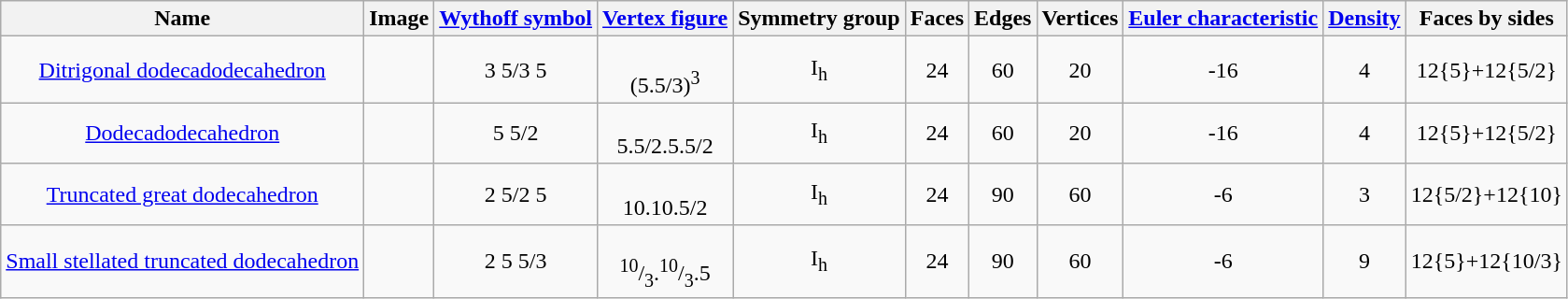<table class="wikitable sortable" style="text-align:center">
<tr>
<th>Name</th>
<th>Image</th>
<th><a href='#'>Wythoff symbol</a></th>
<th><a href='#'>Vertex figure</a></th>
<th>Symmetry group</th>
<th>Faces</th>
<th>Edges</th>
<th>Vertices</th>
<th><a href='#'>Euler characteristic</a></th>
<th><a href='#'>Density</a></th>
<th>Faces by sides</th>
</tr>
<tr>
<td><a href='#'>Ditrigonal dodecadodecahedron</a></td>
<td></td>
<td>3  5/3 5</td>
<td><br>(5.5/3)<sup>3</sup></td>
<td>I<sub>h</sub></td>
<td>24</td>
<td>60</td>
<td>20</td>
<td>-16</td>
<td>4</td>
<td>12{5}+12{5/2}</td>
</tr>
<tr>
<td><a href='#'>Dodecadodecahedron</a></td>
<td></td>
<td>5 5/2</td>
<td><br>5.5/2.5.5/2</td>
<td>I<sub>h</sub></td>
<td>24</td>
<td>60</td>
<td>20</td>
<td>-16</td>
<td>4</td>
<td>12{5}+12{5/2}</td>
</tr>
<tr>
<td><a href='#'>Truncated great dodecahedron</a></td>
<td></td>
<td>2 5/2  5</td>
<td><br>10.10.5/2</td>
<td>I<sub>h</sub></td>
<td>24</td>
<td>90</td>
<td>60</td>
<td>-6</td>
<td>3</td>
<td>12{5/2}+12{10}</td>
</tr>
<tr>
<td><a href='#'>Small stellated truncated dodecahedron</a></td>
<td></td>
<td>2 5  5/3</td>
<td><br><sup>10</sup>/<sub>3</sub>.<sup>10</sup>/<sub>3</sub>.5</td>
<td>I<sub>h</sub></td>
<td>24</td>
<td>90</td>
<td>60</td>
<td>-6</td>
<td>9</td>
<td>12{5}+12{10/3}</td>
</tr>
</table>
